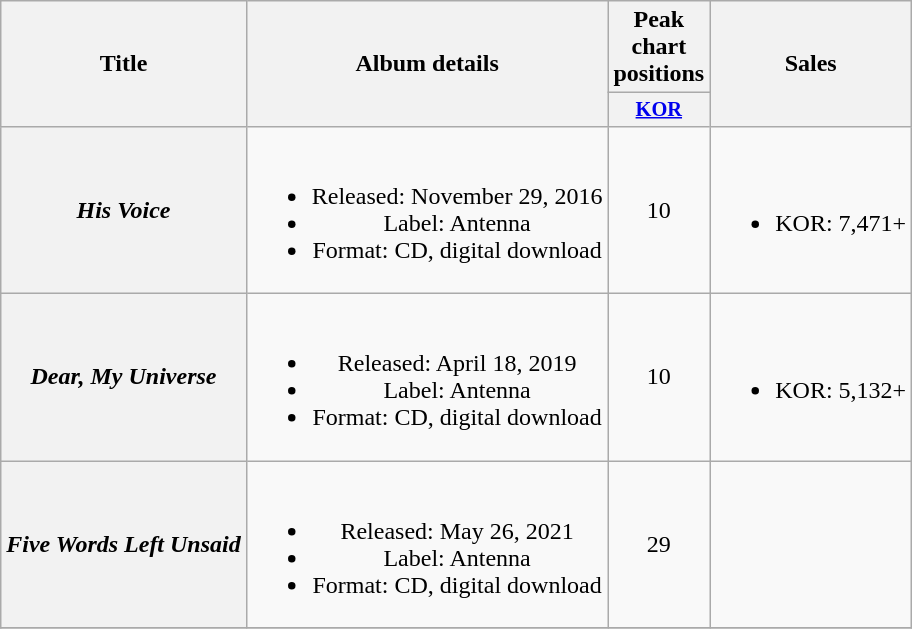<table class="wikitable plainrowheaders" style="text-align:center;">
<tr>
<th scope="col" rowspan="2">Title</th>
<th scope="col" rowspan="2">Album details</th>
<th scope="col" colspan="1">Peak chart positions</th>
<th scope="col" rowspan="2">Sales</th>
</tr>
<tr>
<th scope="col" style="width:3em;font-size:85%;"><a href='#'>KOR</a></th>
</tr>
<tr>
<th scope="row"><em>His Voice</em></th>
<td><br><ul><li>Released: November 29, 2016</li><li>Label: Antenna</li><li>Format: CD, digital download</li></ul></td>
<td>10</td>
<td><br><ul><li>KOR: 7,471+</li></ul></td>
</tr>
<tr>
<th scope="row"><em>Dear, My Universe</em></th>
<td><br><ul><li>Released: April 18, 2019</li><li>Label: Antenna</li><li>Format: CD, digital download</li></ul></td>
<td>10</td>
<td><br><ul><li>KOR: 5,132+</li></ul></td>
</tr>
<tr>
<th scope="row"><em>Five Words Left Unsaid</em></th>
<td><br><ul><li>Released: May 26, 2021</li><li>Label: Antenna</li><li>Format: CD, digital download</li></ul></td>
<td>29</td>
<td></td>
</tr>
<tr>
</tr>
</table>
